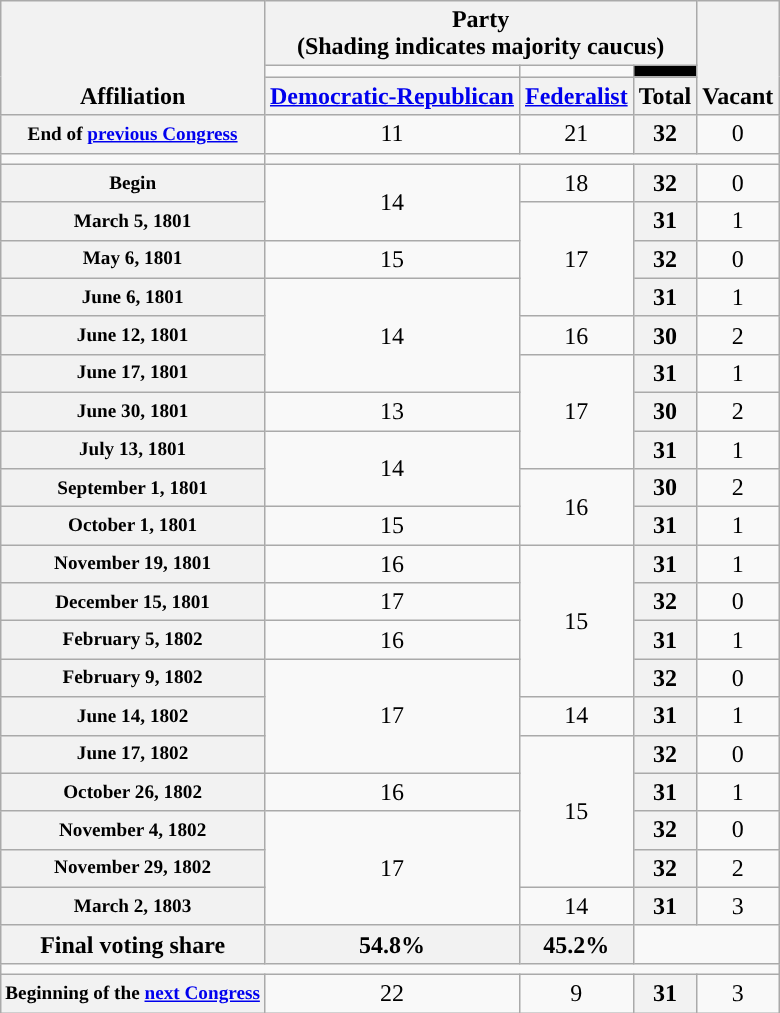<table class="wikitable" style="text-align:center">
<tr style="vertical-align:bottom">
<th rowspan=3>Affiliation</th>
<th colspan=3>Party <div>(Shading indicates majority caucus)</div></th>
<th rowspan=3>Vacant</th>
</tr>
<tr style="height:5px">
<td style="background-color:"></td>
<td style="background-color:"></td>
<td style="background-color:black"></td>
</tr>
<tr>
<th><a href='#'>Democratic-Republican</a></th>
<th><a href='#'>Federalist</a></th>
<th>Total</th>
</tr>
<tr>
<th nowrap style="font-size:80%">End of <a href='#'>previous Congress</a></th>
<td>11</td>
<td>21</td>
<th>32</th>
<td>0</td>
</tr>
<tr>
<td colspan=1></td>
</tr>
<tr>
<th nowrap style="font-size:80%">Begin</th>
<td rowspan=2>14</td>
<td>18</td>
<th>32</th>
<td>0</td>
</tr>
<tr style="text-align:center">
<th nowrap style="font-size:80%">March 5, 1801</th>
<td rowspan=3 >17</td>
<th>31</th>
<td>1</td>
</tr>
<tr style="text-align:center">
<th nowrap style="font-size:80%">May 6, 1801</th>
<td>15</td>
<th>32</th>
<td>0</td>
</tr>
<tr style="text-align:center">
<th nowrap style="font-size:80%">June 6, 1801</th>
<td rowspan=3>14</td>
<th>31</th>
<td>1</td>
</tr>
<tr style="text-align:center">
<th nowrap style="font-size:80%">June 12, 1801</th>
<td>16</td>
<th>30</th>
<td>2</td>
</tr>
<tr style="text-align:center">
<th nowrap style="font-size:80%">June 17, 1801</th>
<td rowspan=3 >17</td>
<th>31</th>
<td>1</td>
</tr>
<tr style="text-align:center">
<th nowrap style="font-size:80%">June 30, 1801</th>
<td>13</td>
<th>30</th>
<td>2</td>
</tr>
<tr style="text-align:center">
<th nowrap style="font-size:80%">July 13, 1801</th>
<td rowspan=2>14</td>
<th>31</th>
<td>1</td>
</tr>
<tr style="text-align:center">
<th nowrap style="font-size:80%">September 1, 1801</th>
<td rowspan=2 >16</td>
<th>30</th>
<td>2</td>
</tr>
<tr style="text-align:center">
<th nowrap style="font-size:80%">October 1, 1801</th>
<td>15</td>
<th>31</th>
<td>1</td>
</tr>
<tr style="text-align:center">
<th nowrap style="font-size:80%">November 19, 1801</th>
<td>16</td>
<td rowspan=4>15</td>
<th>31</th>
<td>1</td>
</tr>
<tr style="text-align:center">
<th nowrap style="font-size:80%">December 15, 1801</th>
<td>17</td>
<th>32</th>
<td>0</td>
</tr>
<tr style="text-align:center">
<th nowrap style="font-size:80%">February 5, 1802</th>
<td>16</td>
<th>31</th>
<td>1</td>
</tr>
<tr style="text-align:center">
<th nowrap style="font-size:80%">February 9, 1802</th>
<td rowspan=3 >17</td>
<th>32</th>
<td>0</td>
</tr>
<tr style="text-align:center">
<th nowrap style="font-size:80%">June 14, 1802</th>
<td>14</td>
<th>31</th>
<td>1</td>
</tr>
<tr style="text-align:center">
<th nowrap style="font-size:80%">June 17, 1802</th>
<td rowspan=4>15</td>
<th>32</th>
<td>0</td>
</tr>
<tr style="text-align:center">
<th nowrap style="font-size:80%">October 26, 1802</th>
<td>16</td>
<th>31</th>
<td>1</td>
</tr>
<tr style="text-align:center">
<th nowrap style="font-size:80%">November 4, 1802</th>
<td rowspan=3 >17</td>
<th>32</th>
<td>0</td>
</tr>
<tr style="text-align:center">
<th nowrap style="font-size:80%">November 29, 1802</th>
<th>32</th>
<td>2</td>
</tr>
<tr style="text-align:center">
<th nowrap style="font-size:80%">March 2, 1803</th>
<td>14</td>
<th>31</th>
<td>3</td>
</tr>
<tr style="text-align:center">
<th>Final voting share</th>
<th>54.8%</th>
<th>45.2%</th>
<td colspan=2></td>
</tr>
<tr>
<td colspan=6></td>
</tr>
<tr>
<th nowrap style="font-size:80%">Beginning of the <a href='#'>next Congress</a></th>
<td>22</td>
<td>9</td>
<th>31</th>
<td>3</td>
</tr>
</table>
